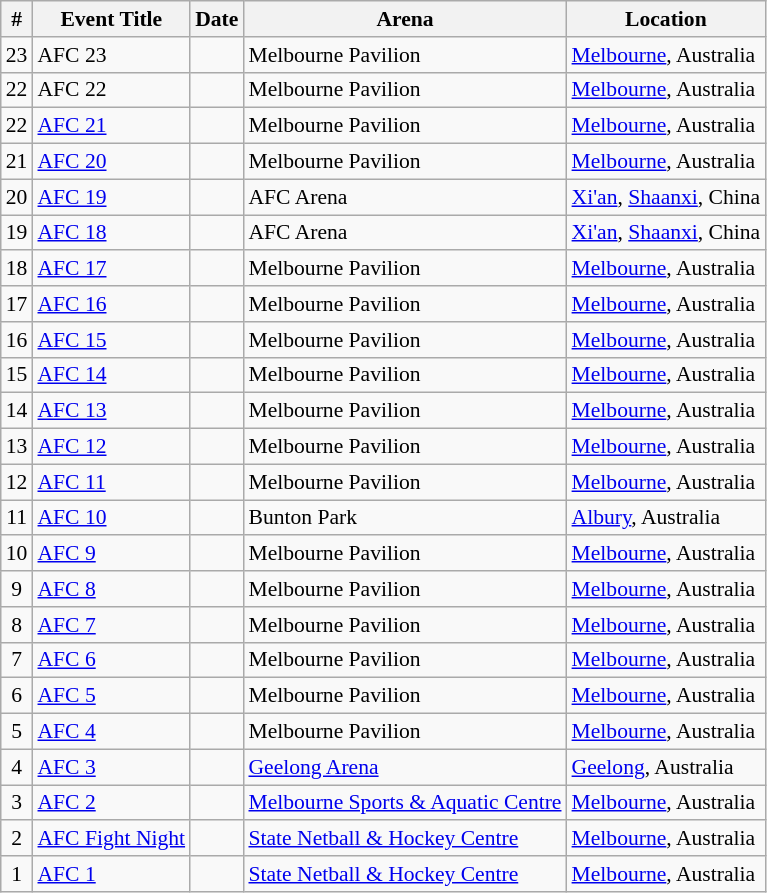<table class="sortable wikitable succession-box" style="font-size:90%;">
<tr>
<th scope="col">#</th>
<th scope="col">Event Title</th>
<th scope="col">Date</th>
<th scope="col">Arena</th>
<th scope="col">Location</th>
</tr>
<tr>
<td align="center">23</td>
<td>AFC 23</td>
<td></td>
<td>Melbourne Pavilion</td>
<td><a href='#'>Melbourne</a>, Australia</td>
</tr>
<tr>
<td align="center">22</td>
<td>AFC 22</td>
<td></td>
<td>Melbourne Pavilion</td>
<td><a href='#'>Melbourne</a>, Australia</td>
</tr>
<tr>
<td align="center">22</td>
<td><a href='#'>AFC 21</a></td>
<td></td>
<td>Melbourne Pavilion</td>
<td><a href='#'>Melbourne</a>, Australia</td>
</tr>
<tr>
<td align="center">21</td>
<td><a href='#'>AFC 20</a></td>
<td></td>
<td>Melbourne Pavilion</td>
<td><a href='#'>Melbourne</a>, Australia</td>
</tr>
<tr>
<td align="center">20</td>
<td><a href='#'>AFC 19</a></td>
<td></td>
<td>AFC Arena</td>
<td><a href='#'>Xi'an</a>, <a href='#'>Shaanxi</a>, China</td>
</tr>
<tr>
<td align="center">19</td>
<td><a href='#'>AFC 18</a></td>
<td></td>
<td>AFC Arena</td>
<td><a href='#'>Xi'an</a>, <a href='#'>Shaanxi</a>, China</td>
</tr>
<tr>
<td align="center">18</td>
<td><a href='#'>AFC 17</a></td>
<td></td>
<td>Melbourne Pavilion</td>
<td><a href='#'>Melbourne</a>, Australia</td>
</tr>
<tr>
<td align="center">17</td>
<td><a href='#'>AFC 16</a></td>
<td></td>
<td>Melbourne Pavilion</td>
<td><a href='#'>Melbourne</a>, Australia</td>
</tr>
<tr>
<td align="center">16</td>
<td><a href='#'>AFC 15</a></td>
<td></td>
<td>Melbourne Pavilion</td>
<td><a href='#'>Melbourne</a>, Australia</td>
</tr>
<tr>
<td align="center">15</td>
<td><a href='#'>AFC 14</a></td>
<td></td>
<td>Melbourne Pavilion</td>
<td><a href='#'>Melbourne</a>, Australia</td>
</tr>
<tr>
<td align="center">14</td>
<td><a href='#'>AFC 13</a></td>
<td></td>
<td>Melbourne Pavilion</td>
<td><a href='#'>Melbourne</a>, Australia</td>
</tr>
<tr>
<td align="center">13</td>
<td><a href='#'>AFC 12</a></td>
<td></td>
<td>Melbourne Pavilion</td>
<td><a href='#'>Melbourne</a>, Australia</td>
</tr>
<tr>
<td align="center">12</td>
<td><a href='#'>AFC 11</a></td>
<td></td>
<td>Melbourne Pavilion</td>
<td><a href='#'>Melbourne</a>, Australia</td>
</tr>
<tr>
<td align="center">11</td>
<td><a href='#'>AFC 10</a></td>
<td></td>
<td>Bunton Park</td>
<td><a href='#'>Albury</a>, Australia</td>
</tr>
<tr>
<td align="center">10</td>
<td><a href='#'>AFC 9</a></td>
<td></td>
<td>Melbourne Pavilion</td>
<td><a href='#'>Melbourne</a>, Australia</td>
</tr>
<tr>
<td align="center">9</td>
<td><a href='#'>AFC 8</a></td>
<td></td>
<td>Melbourne Pavilion</td>
<td><a href='#'>Melbourne</a>, Australia</td>
</tr>
<tr>
<td align="center">8</td>
<td><a href='#'>AFC 7</a></td>
<td></td>
<td>Melbourne Pavilion</td>
<td><a href='#'>Melbourne</a>, Australia</td>
</tr>
<tr>
<td align="center">7</td>
<td><a href='#'>AFC 6</a></td>
<td></td>
<td>Melbourne Pavilion</td>
<td><a href='#'>Melbourne</a>, Australia</td>
</tr>
<tr>
<td align="center">6</td>
<td><a href='#'>AFC 5</a></td>
<td></td>
<td>Melbourne Pavilion</td>
<td><a href='#'>Melbourne</a>, Australia</td>
</tr>
<tr>
<td align="center">5</td>
<td><a href='#'>AFC 4</a></td>
<td></td>
<td>Melbourne Pavilion</td>
<td><a href='#'>Melbourne</a>, Australia</td>
</tr>
<tr>
<td align="center">4</td>
<td><a href='#'>AFC 3</a></td>
<td></td>
<td><a href='#'>Geelong Arena</a></td>
<td><a href='#'>Geelong</a>, Australia</td>
</tr>
<tr>
<td align="center">3</td>
<td><a href='#'>AFC 2</a></td>
<td></td>
<td><a href='#'>Melbourne Sports & Aquatic Centre</a></td>
<td><a href='#'>Melbourne</a>, Australia</td>
</tr>
<tr>
<td align="center">2</td>
<td><a href='#'>AFC Fight Night</a></td>
<td></td>
<td><a href='#'>State Netball & Hockey Centre</a></td>
<td><a href='#'>Melbourne</a>, Australia</td>
</tr>
<tr>
<td align="center">1</td>
<td><a href='#'>AFC 1</a></td>
<td></td>
<td><a href='#'>State Netball & Hockey Centre</a></td>
<td><a href='#'>Melbourne</a>, Australia</td>
</tr>
</table>
